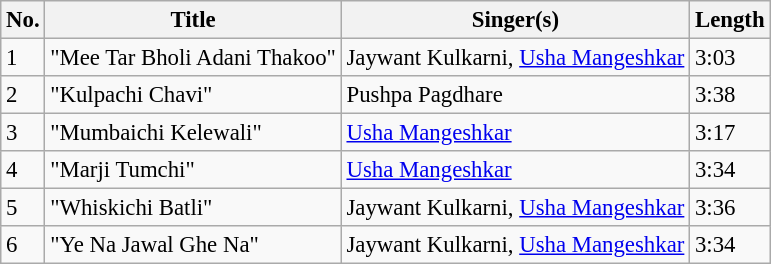<table class="wikitable" style="font-size:95%;">
<tr>
<th>No.</th>
<th>Title</th>
<th>Singer(s)</th>
<th>Length</th>
</tr>
<tr>
<td>1</td>
<td>"Mee Tar Bholi Adani Thakoo"</td>
<td>Jaywant Kulkarni, <a href='#'>Usha Mangeshkar</a></td>
<td>3:03</td>
</tr>
<tr>
<td>2</td>
<td>"Kulpachi Chavi"</td>
<td>Pushpa Pagdhare</td>
<td>3:38</td>
</tr>
<tr>
<td>3</td>
<td>"Mumbaichi Kelewali"</td>
<td><a href='#'>Usha Mangeshkar</a></td>
<td>3:17</td>
</tr>
<tr>
<td>4</td>
<td>"Marji Tumchi"</td>
<td><a href='#'>Usha Mangeshkar</a></td>
<td>3:34</td>
</tr>
<tr>
<td>5</td>
<td>"Whiskichi Batli"</td>
<td>Jaywant Kulkarni, <a href='#'>Usha Mangeshkar</a></td>
<td>3:36</td>
</tr>
<tr>
<td>6</td>
<td>"Ye Na Jawal Ghe Na"</td>
<td>Jaywant Kulkarni, <a href='#'>Usha Mangeshkar</a></td>
<td>3:34</td>
</tr>
</table>
